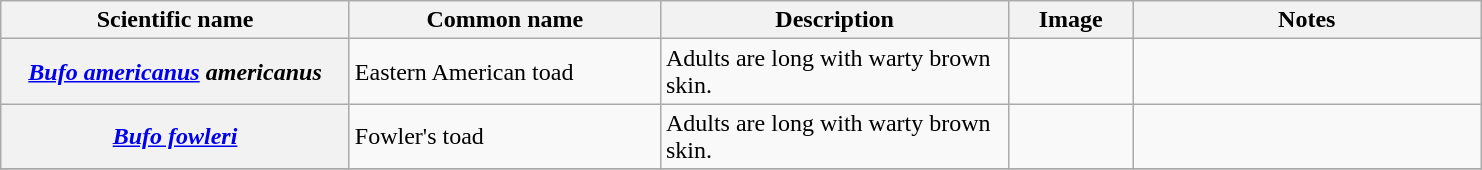<table class="wikitable sortable plainrowheaders">
<tr>
<th scope="col" width="225">Scientific name</th>
<th scope="col" width="200">Common name</th>
<th scope="col" class="unsortable" width="225">Description</th>
<th scope="col" class="unsortable" width="75">Image</th>
<th scope="col" class="unsortable" width="225">Notes</th>
</tr>
<tr>
<th scope="row"><em> <a href='#'>Bufo americanus</a> americanus</em></th>
<td>Eastern American toad</td>
<td>Adults are  long with warty brown skin.</td>
<td></td>
<td></td>
</tr>
<tr>
<th scope="row"><em><a href='#'>Bufo fowleri</a></em></th>
<td>Fowler's toad</td>
<td>Adults are  long with warty brown skin.</td>
<td></td>
<td></td>
</tr>
<tr>
</tr>
</table>
